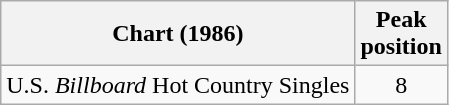<table class="wikitable">
<tr>
<th align="left">Chart (1986)</th>
<th align="center">Peak<br>position</th>
</tr>
<tr>
<td align="left">U.S. <em>Billboard</em> Hot Country Singles</td>
<td align="center">8</td>
</tr>
</table>
